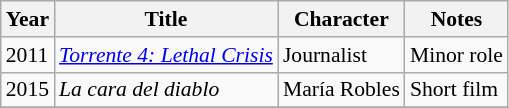<table class="wikitable" style="font-size:90%;">
<tr>
<th>Year</th>
<th>Title</th>
<th>Character</th>
<th>Notes</th>
</tr>
<tr>
<td>2011</td>
<td><em><a href='#'>Torrente 4: Lethal Crisis</a></em></td>
<td>Journalist</td>
<td>Minor role</td>
</tr>
<tr>
<td>2015</td>
<td><em>La cara del diablo</em></td>
<td>María Robles</td>
<td>Short film</td>
</tr>
<tr>
</tr>
</table>
